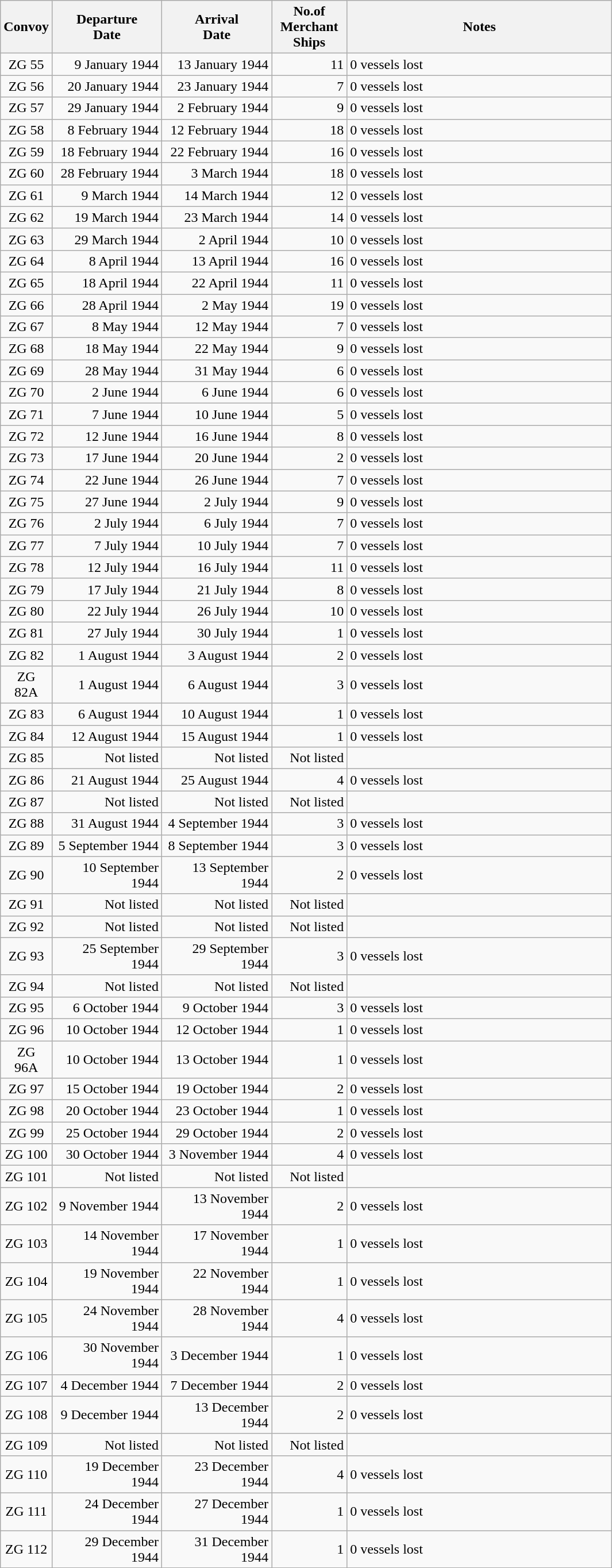<table class="wikitable sortable">
<tr>
<th scope="col" width="50px">Convoy</th>
<th scope="col" width="120px">Departure<br>Date</th>
<th scope="col" width="120px">Arrival<br>Date</th>
<th scope="col" width="80px">No.of Merchant Ships</th>
<th scope="col" width="300px">Notes</th>
</tr>
<tr>
<td align="center">ZG 55</td>
<td align="right">9 January 1944</td>
<td align="right">13 January 1944</td>
<td align="right">11</td>
<td align="left">0 vessels lost</td>
</tr>
<tr>
<td align="center">ZG 56</td>
<td align="right">20 January 1944</td>
<td align="right">23 January 1944</td>
<td align="right">7</td>
<td align="left">0 vessels lost</td>
</tr>
<tr>
<td align="center">ZG 57</td>
<td align="right">29 January 1944</td>
<td align="right">2 February 1944</td>
<td align="right">9</td>
<td align="left">0 vessels lost</td>
</tr>
<tr>
<td align="center">ZG 58</td>
<td align="right">8 February 1944</td>
<td align="right">12 February 1944</td>
<td align="right">18</td>
<td align="left">0 vessels lost</td>
</tr>
<tr>
<td align="center">ZG 59</td>
<td align="right">18 February 1944</td>
<td align="right">22 February 1944</td>
<td align="right">16</td>
<td align="left">0 vessels lost</td>
</tr>
<tr>
<td align="center">ZG 60</td>
<td align="right">28 February 1944</td>
<td align="right">3 March 1944</td>
<td align="right">18</td>
<td align="left">0 vessels lost</td>
</tr>
<tr>
<td align="center">ZG 61</td>
<td align="right">9 March 1944</td>
<td align="right">14 March 1944</td>
<td align="right">12</td>
<td align="left">0 vessels lost</td>
</tr>
<tr>
<td align="center">ZG 62</td>
<td align="right">19 March 1944</td>
<td align="right">23 March 1944</td>
<td align="right">14</td>
<td align="left">0 vessels lost</td>
</tr>
<tr>
<td align="center">ZG 63</td>
<td align="right">29 March 1944</td>
<td align="right">2 April 1944</td>
<td align="right">10</td>
<td align="left">0 vessels lost</td>
</tr>
<tr>
<td align="center">ZG 64</td>
<td align="right">8 April 1944</td>
<td align="right">13 April 1944</td>
<td align="right">16</td>
<td align="left">0 vessels lost</td>
</tr>
<tr>
<td align="center">ZG 65</td>
<td align="right">18 April 1944</td>
<td align="right">22 April 1944</td>
<td align="right">11</td>
<td align="left">0 vessels lost</td>
</tr>
<tr>
<td align="center">ZG 66</td>
<td align="right">28 April 1944</td>
<td align="right">2 May 1944</td>
<td align="right">19</td>
<td align="left">0 vessels lost</td>
</tr>
<tr>
<td align="center">ZG 67</td>
<td align="right">8 May 1944</td>
<td align="right">12 May 1944</td>
<td align="right">7</td>
<td align="left">0 vessels lost</td>
</tr>
<tr>
<td align="center">ZG 68</td>
<td align="right">18 May 1944</td>
<td align="right">22 May 1944</td>
<td align="right">9</td>
<td align="left">0 vessels lost</td>
</tr>
<tr>
<td align="center">ZG 69</td>
<td align="right">28 May 1944</td>
<td align="right">31 May 1944</td>
<td align="right">6</td>
<td align="left">0 vessels lost</td>
</tr>
<tr>
<td align="center">ZG 70</td>
<td align="right">2 June 1944</td>
<td align="right">6 June 1944</td>
<td align="right">6</td>
<td align="left">0 vessels lost</td>
</tr>
<tr>
<td align="center">ZG 71</td>
<td align="right">7 June 1944</td>
<td align="right">10 June 1944</td>
<td align="right">5</td>
<td align="left">0 vessels lost</td>
</tr>
<tr>
<td align="center">ZG 72</td>
<td align="right">12 June 1944</td>
<td align="right">16 June 1944</td>
<td align="right">8</td>
<td align="left">0 vessels lost</td>
</tr>
<tr>
<td align="center">ZG 73</td>
<td align="right">17 June 1944</td>
<td align="right">20 June 1944</td>
<td align="right">2</td>
<td align="left">0 vessels lost</td>
</tr>
<tr>
<td align="center">ZG 74</td>
<td align="right">22 June 1944</td>
<td align="right">26 June 1944</td>
<td align="right">7</td>
<td align="left">0 vessels lost</td>
</tr>
<tr>
<td align="center">ZG 75</td>
<td align="right">27 June 1944</td>
<td align="right">2 July 1944</td>
<td align="right">9</td>
<td align="left">0 vessels lost</td>
</tr>
<tr>
<td align="center">ZG 76</td>
<td align="right">2 July 1944</td>
<td align="right">6 July 1944</td>
<td align="right">7</td>
<td align="left">0 vessels lost</td>
</tr>
<tr>
<td align="center">ZG 77</td>
<td align="right">7 July 1944</td>
<td align="right">10 July 1944</td>
<td align="right">7</td>
<td align="left">0 vessels lost</td>
</tr>
<tr>
<td align="center">ZG 78</td>
<td align="right">12 July 1944</td>
<td align="right">16 July 1944</td>
<td align="right">11</td>
<td align="left">0 vessels lost</td>
</tr>
<tr>
<td align="center">ZG 79</td>
<td align="right">17 July 1944</td>
<td align="right">21 July 1944</td>
<td align="right">8</td>
<td align="left">0 vessels lost</td>
</tr>
<tr>
<td align="center">ZG 80</td>
<td align="right">22 July 1944</td>
<td align="right">26 July 1944</td>
<td align="right">10</td>
<td align="left">0 vessels lost</td>
</tr>
<tr>
<td align="center">ZG 81</td>
<td align="right">27 July 1944</td>
<td align="right">30 July 1944</td>
<td align="right">1</td>
<td align="left">0 vessels lost</td>
</tr>
<tr>
<td align="center">ZG 82</td>
<td align="right">1 August 1944</td>
<td align="right">3 August 1944</td>
<td align="right">2</td>
<td align="left">0 vessels lost</td>
</tr>
<tr>
<td align="center">ZG 82A</td>
<td align="right">1 August 1944</td>
<td align="right">6 August 1944</td>
<td align="right">3</td>
<td align="left">0 vessels lost</td>
</tr>
<tr>
<td align="center">ZG 83</td>
<td align="right">6 August 1944</td>
<td align="right">10 August 1944</td>
<td align="right">1</td>
<td align="left">0 vessels lost</td>
</tr>
<tr>
<td align="center">ZG 84</td>
<td align="right">12 August 1944</td>
<td align="right">15 August 1944</td>
<td align="right">1</td>
<td align="left">0 vessels lost</td>
</tr>
<tr>
<td align="center">ZG 85</td>
<td align="right">Not listed</td>
<td align="right">Not listed</td>
<td align="right">Not listed</td>
<td align="left"></td>
</tr>
<tr>
<td align="center">ZG 86</td>
<td align="right">21 August 1944</td>
<td align="right">25 August 1944</td>
<td align="right">4</td>
<td align="left">0 vessels lost</td>
</tr>
<tr>
<td align="center">ZG 87</td>
<td align="right">Not listed</td>
<td align="right">Not listed</td>
<td align="right">Not listed</td>
<td align="left"></td>
</tr>
<tr>
<td align="center">ZG 88</td>
<td align="right">31 August 1944</td>
<td align="right">4 September 1944</td>
<td align="right">3</td>
<td align="left">0 vessels lost</td>
</tr>
<tr>
<td align="center">ZG 89</td>
<td align="right">5 September 1944</td>
<td align="right">8 September 1944</td>
<td align="right">3</td>
<td align="left">0 vessels lost</td>
</tr>
<tr>
<td align="center">ZG 90</td>
<td align="right">10 September 1944</td>
<td align="right">13 September 1944</td>
<td align="right">2</td>
<td align="left">0 vessels lost</td>
</tr>
<tr>
<td align="center">ZG 91</td>
<td align="right">Not listed</td>
<td align="right">Not listed</td>
<td align="right">Not listed</td>
<td align="left"></td>
</tr>
<tr>
<td align="center">ZG 92</td>
<td align="right">Not listed</td>
<td align="right">Not listed</td>
<td align="right">Not listed</td>
<td align="left"></td>
</tr>
<tr>
<td align="center">ZG 93</td>
<td align="right">25 September 1944</td>
<td align="right">29 September 1944</td>
<td align="right">3</td>
<td align="left">0 vessels lost</td>
</tr>
<tr>
<td align="center">ZG 94</td>
<td align="right">Not listed</td>
<td align="right">Not listed</td>
<td align="right">Not listed</td>
<td align="left"></td>
</tr>
<tr>
<td align="center">ZG 95</td>
<td align="right">6 October 1944</td>
<td align="right">9 October 1944</td>
<td align="right">3</td>
<td align="left">0 vessels lost</td>
</tr>
<tr>
<td align="center">ZG 96</td>
<td align="right">10 October 1944</td>
<td align="right">12 October 1944</td>
<td align="right">1</td>
<td align="left">0 vessels lost</td>
</tr>
<tr>
<td align="center">ZG 96A</td>
<td align="right">10 October 1944</td>
<td align="right">13 October 1944</td>
<td align="right">1</td>
<td align="left">0 vessels lost</td>
</tr>
<tr>
<td align="center">ZG 97</td>
<td align="right">15 October 1944</td>
<td align="right">19 October 1944</td>
<td align="right">2</td>
<td align="left">0 vessels lost</td>
</tr>
<tr>
<td align="center">ZG 98</td>
<td align="right">20 October 1944</td>
<td align="right">23 October 1944</td>
<td align="right">1</td>
<td align="left">0 vessels lost</td>
</tr>
<tr>
<td align="center">ZG 99</td>
<td align="right">25 October 1944</td>
<td align="right">29 October 1944</td>
<td align="right">2</td>
<td align="left">0 vessels lost</td>
</tr>
<tr>
<td align="center">ZG 100</td>
<td align="right">30 October 1944</td>
<td align="right">3 November 1944</td>
<td align="right">4</td>
<td align="left">0 vessels lost</td>
</tr>
<tr>
<td align="center">ZG 101</td>
<td align="right">Not listed</td>
<td align="right">Not listed</td>
<td align="right">Not listed</td>
<td align="left"></td>
</tr>
<tr>
<td align="center">ZG 102</td>
<td align="right">9 November 1944</td>
<td align="right">13 November 1944</td>
<td align="right">2</td>
<td align="left">0 vessels lost</td>
</tr>
<tr>
<td align="center">ZG 103</td>
<td align="right">14 November 1944</td>
<td align="right">17 November 1944</td>
<td align="right">1</td>
<td align="left">0 vessels lost</td>
</tr>
<tr>
<td align="center">ZG 104</td>
<td align="right">19 November 1944</td>
<td align="right">22 November 1944</td>
<td align="right">1</td>
<td align="left">0 vessels lost</td>
</tr>
<tr>
<td align="center">ZG 105</td>
<td align="right">24 November 1944</td>
<td align="right">28 November 1944</td>
<td align="right">4</td>
<td align="left">0 vessels lost</td>
</tr>
<tr>
<td align="center">ZG 106</td>
<td align="right">30 November 1944</td>
<td align="right">3 December 1944</td>
<td align="right">1</td>
<td align="left">0 vessels lost</td>
</tr>
<tr>
<td align="center">ZG 107</td>
<td align="right">4 December 1944</td>
<td align="right">7 December 1944</td>
<td align="right">2</td>
<td align="left">0 vessels lost</td>
</tr>
<tr>
<td align="center">ZG 108</td>
<td align="right">9 December 1944</td>
<td align="right">13 December 1944</td>
<td align="right">2</td>
<td align="left">0 vessels lost</td>
</tr>
<tr>
<td align="center">ZG 109</td>
<td align="right">Not listed</td>
<td align="right">Not listed</td>
<td align="right">Not listed</td>
<td align="left"></td>
</tr>
<tr>
<td align="center">ZG 110</td>
<td align="right">19 December 1944</td>
<td align="right">23 December 1944</td>
<td align="right">4</td>
<td align="left">0 vessels lost</td>
</tr>
<tr>
<td align="center">ZG 111</td>
<td align="right">24 December 1944</td>
<td align="right">27 December 1944</td>
<td align="right">1</td>
<td align="left">0 vessels lost</td>
</tr>
<tr>
<td align="center">ZG 112</td>
<td align="right">29 December 1944</td>
<td align="right">31 December 1944</td>
<td align="right">1</td>
<td align="left">0 vessels lost</td>
</tr>
<tr>
</tr>
</table>
